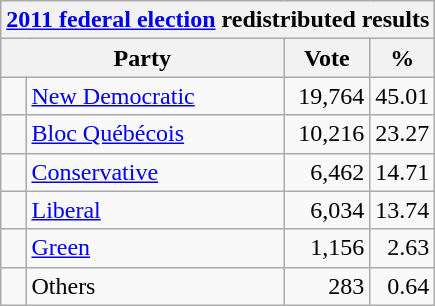<table class="wikitable">
<tr>
<th colspan="4"><a href='#'>2011 federal election</a> redistributed results</th>
</tr>
<tr>
<th bgcolor="#DDDDFF" width="130px" colspan="2">Party</th>
<th bgcolor="#DDDDFF" width="50px">Vote</th>
<th bgcolor="#DDDDFF" width="30px">%</th>
</tr>
<tr>
<td> </td>
<td><a href='#'>New Democratic</a></td>
<td align=right>19,764</td>
<td align=right>45.01</td>
</tr>
<tr>
<td> </td>
<td><a href='#'>Bloc Québécois</a></td>
<td align=right>10,216</td>
<td align=right>23.27</td>
</tr>
<tr>
<td> </td>
<td><a href='#'>Conservative</a></td>
<td align=right>6,462</td>
<td align=right>14.71</td>
</tr>
<tr>
<td> </td>
<td><a href='#'>Liberal</a></td>
<td align=right>6,034</td>
<td align=right>13.74</td>
</tr>
<tr>
<td> </td>
<td><a href='#'>Green</a></td>
<td align=right>1,156</td>
<td align=right>2.63</td>
</tr>
<tr>
<td> </td>
<td>Others</td>
<td align=right>283</td>
<td align=right>0.64</td>
</tr>
</table>
